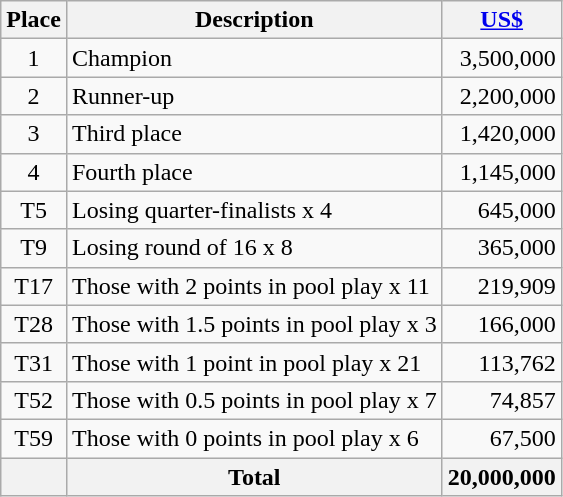<table class="wikitable">
<tr>
<th>Place</th>
<th>Description</th>
<th><a href='#'>US$</a></th>
</tr>
<tr>
<td align=center>1</td>
<td>Champion</td>
<td align=right>3,500,000</td>
</tr>
<tr>
<td align=center>2</td>
<td>Runner-up</td>
<td align=right>2,200,000</td>
</tr>
<tr>
<td align=center>3</td>
<td>Third place</td>
<td align=right>1,420,000</td>
</tr>
<tr>
<td align=center>4</td>
<td>Fourth place</td>
<td align=right>1,145,000</td>
</tr>
<tr>
<td align=center>T5</td>
<td>Losing quarter-finalists x 4</td>
<td align=right>645,000</td>
</tr>
<tr>
<td align=center>T9</td>
<td>Losing round of 16 x 8</td>
<td align=right>365,000</td>
</tr>
<tr>
<td align=center>T17</td>
<td>Those with 2 points in pool play x 11</td>
<td align=right>219,909</td>
</tr>
<tr>
<td align=center>T28</td>
<td>Those with 1.5 points in pool play x 3</td>
<td align=right>166,000</td>
</tr>
<tr>
<td align=center>T31</td>
<td>Those with 1 point in pool play x 21</td>
<td align=right>113,762</td>
</tr>
<tr>
<td align=center>T52</td>
<td>Those with 0.5 points in pool play x 7</td>
<td align=right>74,857</td>
</tr>
<tr>
<td align=center>T59</td>
<td align=left>Those with 0 points in pool play x 6</td>
<td align=right>67,500</td>
</tr>
<tr>
<th></th>
<th>Total</th>
<th>20,000,000</th>
</tr>
</table>
